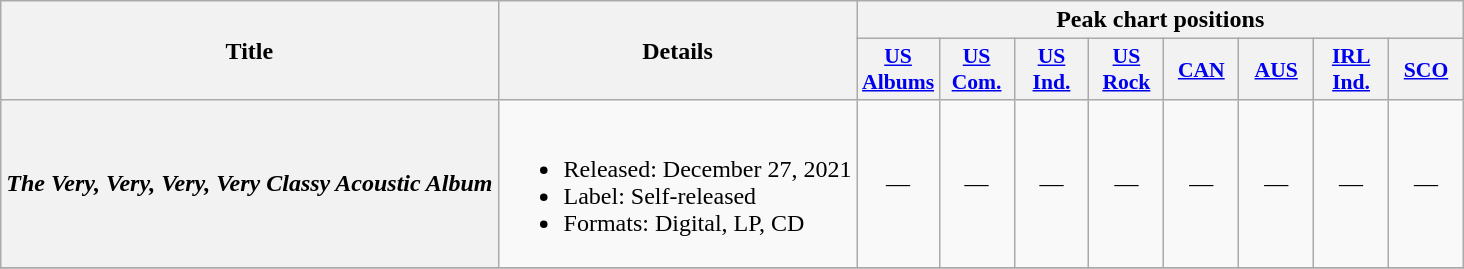<table class="wikitable plainrowheaders">
<tr>
<th rowspan=2>Title</th>
<th rowspan=2>Details</th>
<th colspan=9>Peak chart positions</th>
</tr>
<tr>
<th scope="col" style="width:3em;font-size:90%;"><a href='#'>US<br>Albums</a><br></th>
<th scope="col" style="width:3em;font-size:90%;"><a href='#'>US<br>Com.</a><br></th>
<th scope="col" style="width:3em;font-size:90%;"><a href='#'>US<br>Ind.</a><br></th>
<th scope="col" style="width:3em;font-size:90%;"><a href='#'>US<br>Rock</a><br></th>
<th scope="col" style="width:3em;font-size:90%;"><a href='#'>CAN</a><br></th>
<th scope="col" style="width:3em;font-size:90%;"><a href='#'>AUS</a><br></th>
<th scope="col" style="width:3em;font-size:90%;"><a href='#'>IRL<br>Ind.</a><br></th>
<th scope="col" style="width:3em;font-size:90%;"><a href='#'>SCO</a><br></th>
</tr>
<tr>
<th scope="row"><em>The Very, Very, Very, Very Classy Acoustic Album</em></th>
<td><br><ul><li>Released: December 27, 2021</li><li>Label: Self-released</li><li>Formats: Digital, LP, CD</li></ul></td>
<td style="text-align:center;">—</td>
<td style="text-align:center;">—</td>
<td style="text-align:center;">—</td>
<td style="text-align:center;">—</td>
<td style="text-align:center;">—</td>
<td style="text-align:center;">—</td>
<td style="text-align:center;">—</td>
<td style="text-align:center;">—</td>
</tr>
<tr>
</tr>
</table>
